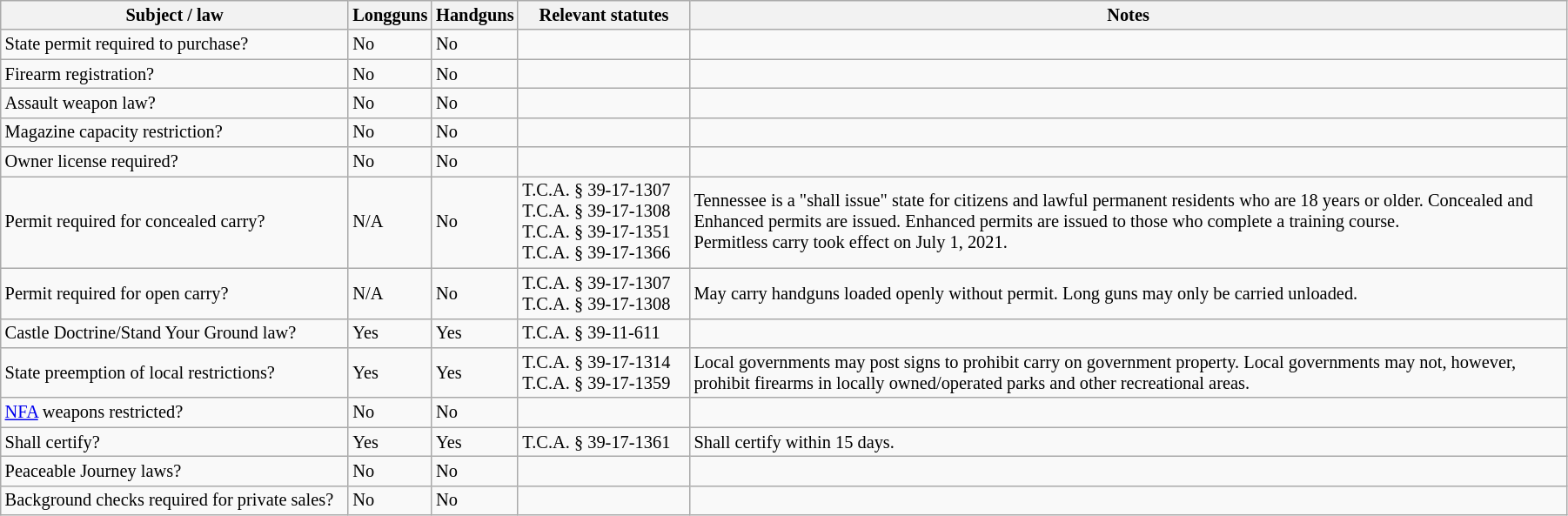<table class="wikitable" style="font-size:85%; width:95%;">
<tr>
<th scope="col" style="width:260px;">Subject / law</th>
<th scope="col" style="width:50px;">Longguns</th>
<th scope="col" style="width:50px;">Handguns</th>
<th scope="col" style="width:125px;">Relevant statutes</th>
<th>Notes</th>
</tr>
<tr>
<td>State permit required to purchase?</td>
<td>No</td>
<td>No</td>
<td></td>
<td></td>
</tr>
<tr>
<td>Firearm registration?</td>
<td>No</td>
<td>No</td>
<td></td>
<td></td>
</tr>
<tr>
<td>Assault weapon law?</td>
<td>No</td>
<td>No</td>
<td></td>
<td></td>
</tr>
<tr>
<td>Magazine capacity restriction?</td>
<td>No</td>
<td>No</td>
<td></td>
<td></td>
</tr>
<tr>
<td>Owner license required?</td>
<td>No</td>
<td>No</td>
<td></td>
<td></td>
</tr>
<tr>
<td>Permit required for concealed carry?</td>
<td>N/A</td>
<td>No</td>
<td>T.C.A. § 39-17-1307<br>T.C.A. § 39-17-1308<br>T.C.A. § 39-17-1351<br>T.C.A. § 39-17-1366</td>
<td>Tennessee is a "shall issue" state for citizens and lawful permanent residents who are 18 years or older. Concealed and Enhanced permits are issued. Enhanced permits are issued to those who complete a training course.<br>Permitless carry took effect on July 1, 2021.</td>
</tr>
<tr>
<td>Permit required for open carry?</td>
<td>N/A</td>
<td>No</td>
<td>T.C.A. § 39-17-1307<br>T.C.A. § 39-17-1308</td>
<td>May carry handguns loaded openly without permit. Long guns may only be carried unloaded.</td>
</tr>
<tr>
<td>Castle Doctrine/Stand Your Ground law?</td>
<td>Yes</td>
<td>Yes</td>
<td>T.C.A. § 39-11-611</td>
<td></td>
</tr>
<tr>
<td>State preemption of local restrictions?</td>
<td>Yes</td>
<td>Yes</td>
<td>T.C.A. § 39-17-1314<br>T.C.A. § 39-17-1359</td>
<td>Local governments may post signs to prohibit carry on government property. Local governments may not, however, prohibit firearms in locally owned/operated parks and other recreational areas.</td>
</tr>
<tr>
<td><a href='#'>NFA</a> weapons restricted?</td>
<td>No</td>
<td>No</td>
<td></td>
<td></td>
</tr>
<tr>
<td>Shall certify?</td>
<td>Yes</td>
<td>Yes</td>
<td>T.C.A. § 39-17-1361</td>
<td>Shall certify within 15 days.</td>
</tr>
<tr>
<td>Peaceable Journey laws?</td>
<td>No</td>
<td>No</td>
<td></td>
<td></td>
</tr>
<tr>
<td>Background checks required for private sales?</td>
<td>No</td>
<td>No</td>
<td></td>
<td></td>
</tr>
</table>
